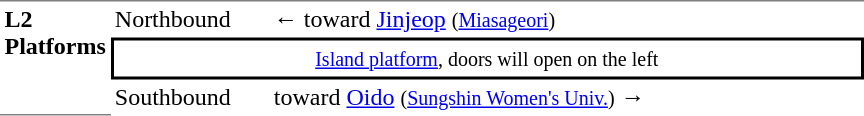<table table border=0 cellspacing=0 cellpadding=3>
<tr>
<td style="border-top:solid 1px gray;border-bottom:solid 1px gray;" width=50 rowspan=10 valign=top><strong>L2<br>Platforms</strong></td>
<td style="border-bottom:solid 0px gray;border-top:solid 1px gray;" width=100>Northbound</td>
<td style="border-bottom:solid 0px gray;border-top:solid 1px gray;" width=390>←  toward <a href='#'>Jinjeop</a> <small>(<a href='#'>Miasageori</a>)</small></td>
</tr>
<tr>
<td style="border-top:solid 2px black;border-right:solid 2px black;border-left:solid 2px black;border-bottom:solid 2px black;text-align:center;" colspan=2><small><a href='#'>Island platform</a>, doors will open on the left</small></td>
</tr>
<tr>
<td>Southbound</td>
<td>  toward <a href='#'>Oido</a> <small>(<a href='#'>Sungshin Women's Univ.</a>)</small> →</td>
</tr>
</table>
